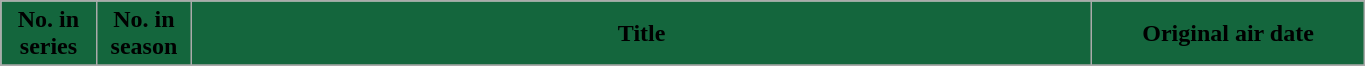<table class="wikitable plainrowheaders" style="width:72%;">
<tr>
<th scope="col" style="background-color: #14663D; color: #000000;" width=7%>No. in<br>series</th>
<th scope="col" style="background-color: #14663D; color: #000000;" width=7%>No. in<br>season</th>
<th scope="col" style="background-color: #14663D; color: #000000;">Title</th>
<th scope="col" style="background-color: #14663D; color: #000000;" width=20%>Original air date</th>
</tr>
<tr>
</tr>
</table>
